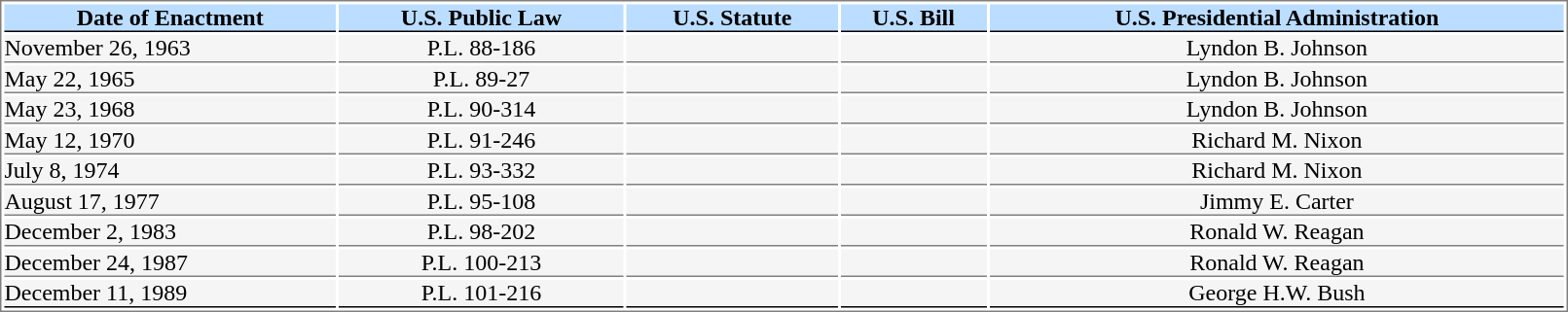<table style="border:1px solid gray; align:left; width:85%" cellspacing=2 cellpadding=0>
<tr style="font-weight:bold; text-align:center; background:#bbddff; color:black;">
<th style=" border-bottom:1.5px solid black">Date of Enactment</th>
<th style=" border-bottom:1.5px solid black">U.S. Public Law</th>
<th style=" border-bottom:1.5px solid black">U.S. Statute</th>
<th style=" border-bottom:1.5px solid black">U.S. Bill</th>
<th style=" border-bottom:1.5px solid black">U.S. Presidential Administration</th>
</tr>
<tr>
<td style="border-bottom:1px solid gray; background:#F5F5F5;">November 26, 1963</td>
<td style="border-bottom:1px solid gray; background:#F5F5F5; text-align:center;">P.L. 88-186</td>
<td style="border-bottom:1px solid gray; background:#F5F5F5; text-align:center;"></td>
<td style="border-bottom:1px solid gray; background:#F5F5F5; text-align:center;"></td>
<td style="border-bottom:1px solid gray; background:#F5F5F5; text-align:center;">Lyndon B. Johnson</td>
</tr>
<tr>
<td style="border-bottom:1px solid gray; background:#F5F5F5;">May 22, 1965</td>
<td style="border-bottom:1px solid gray; background:#F5F5F5; text-align:center;">P.L. 89-27</td>
<td style="border-bottom:1px solid gray; background:#F5F5F5; text-align:center;"></td>
<td style="border-bottom:1px solid gray; background:#F5F5F5; text-align:center;"></td>
<td style="border-bottom:1px solid gray; background:#F5F5F5; text-align:center;">Lyndon B. Johnson</td>
</tr>
<tr>
<td style="border-bottom:1px solid gray; background:#F5F5F5;">May 23, 1968</td>
<td style="border-bottom:1px solid gray; background:#F5F5F5; text-align:center;">P.L. 90-314</td>
<td style="border-bottom:1px solid gray; background:#F5F5F5; text-align:center;"></td>
<td style="border-bottom:1px solid gray; background:#F5F5F5; text-align:center;"></td>
<td style="border-bottom:1px solid gray; background:#F5F5F5; text-align:center;">Lyndon B. Johnson</td>
</tr>
<tr>
<td style="border-bottom:1px solid gray; background:#F5F5F5;">May 12, 1970</td>
<td style="border-bottom:1px solid gray; background:#F5F5F5; text-align:center;">P.L. 91-246</td>
<td style="border-bottom:1px solid gray; background:#F5F5F5; text-align:center;"></td>
<td style="border-bottom:1px solid gray; background:#F5F5F5; text-align:center;"></td>
<td style="border-bottom:1px solid gray; background:#F5F5F5; text-align:center;">Richard M. Nixon</td>
</tr>
<tr>
<td style="border-bottom:1px solid gray; background:#F5F5F5;">July 8, 1974</td>
<td style="border-bottom:1px solid gray; background:#F5F5F5; text-align:center;">P.L. 93-332</td>
<td style="border-bottom:1px solid gray; background:#F5F5F5; text-align:center;"></td>
<td style="border-bottom:1px solid gray; background:#F5F5F5; text-align:center;"></td>
<td style="border-bottom:1px solid gray; background:#F5F5F5; text-align:center;">Richard M. Nixon</td>
</tr>
<tr>
<td style="border-bottom:1px solid gray; background:#F5F5F5;">August 17, 1977</td>
<td style="border-bottom:1px solid gray; background:#F5F5F5; text-align:center;">P.L. 95-108</td>
<td style="border-bottom:1px solid gray; background:#F5F5F5; text-align:center;"></td>
<td style="border-bottom:1px solid gray; background:#F5F5F5; text-align:center;"></td>
<td style="border-bottom:1px solid gray; background:#F5F5F5; text-align:center;">Jimmy E. Carter</td>
</tr>
<tr>
<td style="border-bottom:1px solid gray; background:#F5F5F5;">December 2, 1983</td>
<td style="border-bottom:1px solid gray; background:#F5F5F5; text-align:center;">P.L. 98-202</td>
<td style="border-bottom:1px solid gray; background:#F5F5F5; text-align:center;"></td>
<td style="border-bottom:1px solid gray; background:#F5F5F5; text-align:center;"></td>
<td style="border-bottom:1px solid gray; background:#F5F5F5; text-align:center;">Ronald W. Reagan</td>
</tr>
<tr>
<td style="border-bottom:1px solid gray; background:#F5F5F5;">December 24, 1987</td>
<td style="border-bottom:1px solid gray; background:#F5F5F5; text-align:center;">P.L. 100-213</td>
<td style="border-bottom:1px solid gray; background:#F5F5F5; text-align:center;"></td>
<td style="border-bottom:1px solid gray; background:#F5F5F5; text-align:center;"></td>
<td style="border-bottom:1px solid gray; background:#F5F5F5; text-align:center;">Ronald W. Reagan</td>
</tr>
<tr>
<td style="border-bottom:1.5px solid black; background:#F5F5F5;">December 11, 1989</td>
<td style="border-bottom:1.5px solid black; background:#F5F5F5; text-align:center;">P.L. 101-216</td>
<td style="border-bottom:1.5px solid black; background:#F5F5F5; text-align:center;"></td>
<td style="border-bottom:1.5px solid black; background:#F5F5F5; text-align:center;"></td>
<td style="border-bottom:1.5px solid black; background:#F5F5F5; text-align:center;">George H.W. Bush</td>
</tr>
</table>
